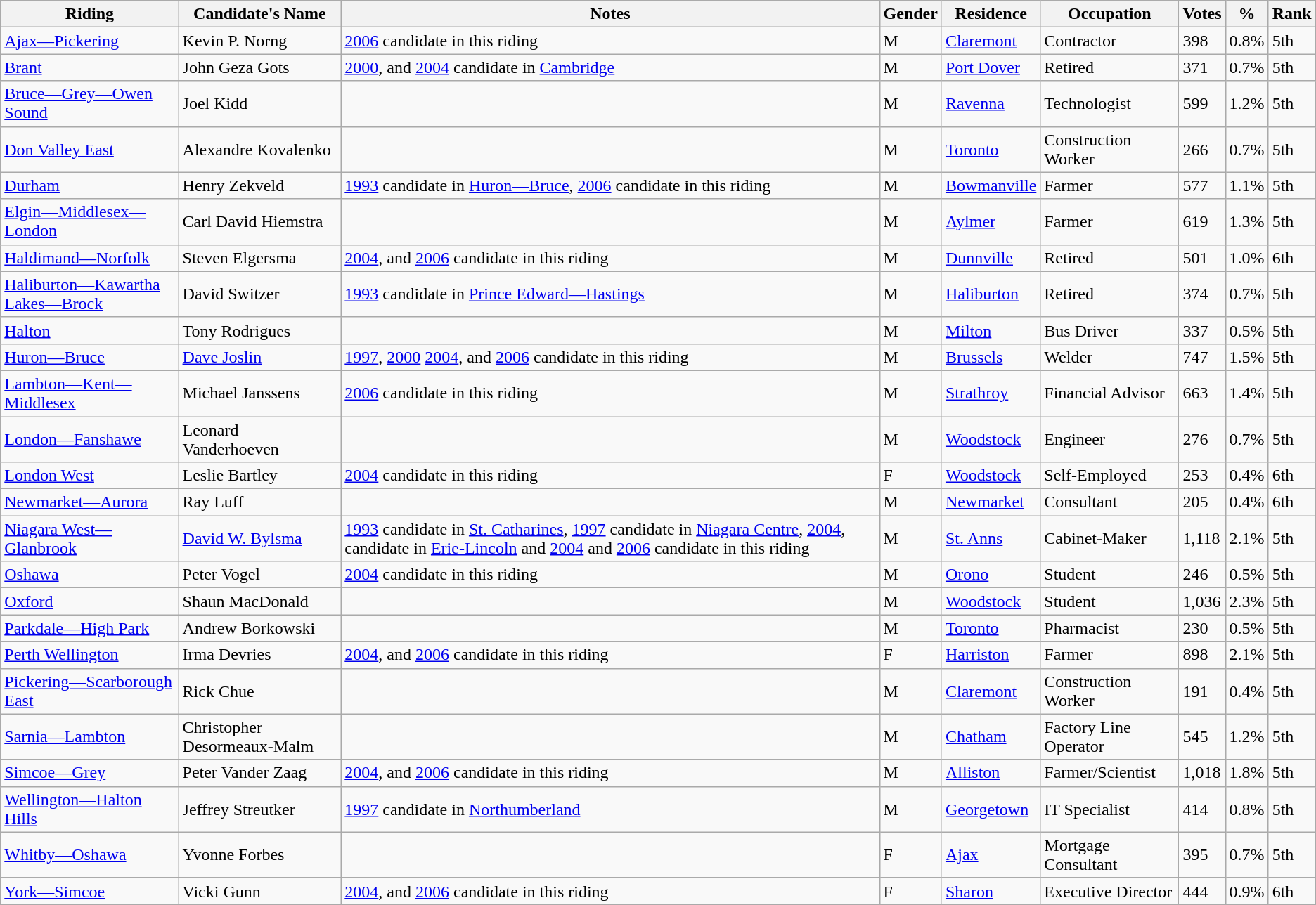<table class="wikitable">
<tr>
<th>Riding</th>
<th>Candidate's Name</th>
<th>Notes</th>
<th>Gender</th>
<th>Residence</th>
<th>Occupation</th>
<th>Votes</th>
<th>%</th>
<th>Rank</th>
</tr>
<tr>
<td><a href='#'>Ajax—Pickering</a></td>
<td>Kevin P. Norng</td>
<td><a href='#'>2006</a> candidate in this riding</td>
<td>M</td>
<td><a href='#'>Claremont</a></td>
<td>Contractor</td>
<td>398</td>
<td>0.8%</td>
<td>5th</td>
</tr>
<tr>
<td><a href='#'>Brant</a></td>
<td>John Geza Gots</td>
<td><a href='#'>2000</a>, and <a href='#'>2004</a> candidate in <a href='#'>Cambridge</a></td>
<td>M</td>
<td><a href='#'>Port Dover</a></td>
<td>Retired</td>
<td>371</td>
<td>0.7%</td>
<td>5th</td>
</tr>
<tr>
<td><a href='#'>Bruce—Grey—Owen Sound</a></td>
<td>Joel Kidd</td>
<td></td>
<td>M</td>
<td><a href='#'>Ravenna</a></td>
<td>Technologist</td>
<td>599</td>
<td>1.2%</td>
<td>5th</td>
</tr>
<tr>
<td><a href='#'>Don Valley East</a></td>
<td>Alexandre Kovalenko</td>
<td></td>
<td>M</td>
<td><a href='#'>Toronto</a></td>
<td>Construction Worker</td>
<td>266</td>
<td>0.7%</td>
<td>5th</td>
</tr>
<tr>
<td><a href='#'>Durham</a></td>
<td>Henry Zekveld</td>
<td><a href='#'>1993</a> candidate in <a href='#'>Huron—Bruce</a>, <a href='#'>2006</a> candidate in this riding</td>
<td>M</td>
<td><a href='#'>Bowmanville</a></td>
<td>Farmer</td>
<td>577</td>
<td>1.1%</td>
<td>5th</td>
</tr>
<tr>
<td><a href='#'>Elgin—Middlesex—London</a></td>
<td>Carl David Hiemstra</td>
<td></td>
<td>M</td>
<td><a href='#'>Aylmer</a></td>
<td>Farmer</td>
<td>619</td>
<td>1.3%</td>
<td>5th</td>
</tr>
<tr>
<td><a href='#'>Haldimand—Norfolk</a></td>
<td>Steven Elgersma</td>
<td><a href='#'>2004</a>, and <a href='#'>2006</a> candidate in this riding</td>
<td>M</td>
<td><a href='#'>Dunnville</a></td>
<td>Retired</td>
<td>501</td>
<td>1.0%</td>
<td>6th</td>
</tr>
<tr>
<td><a href='#'>Haliburton—Kawartha Lakes—Brock</a></td>
<td>David Switzer</td>
<td><a href='#'>1993</a> candidate in <a href='#'>Prince Edward—Hastings</a></td>
<td>M</td>
<td><a href='#'>Haliburton</a></td>
<td>Retired</td>
<td>374</td>
<td>0.7%</td>
<td>5th</td>
</tr>
<tr>
<td><a href='#'>Halton</a></td>
<td>Tony Rodrigues</td>
<td></td>
<td>M</td>
<td><a href='#'>Milton</a></td>
<td>Bus Driver</td>
<td>337</td>
<td>0.5%</td>
<td>5th</td>
</tr>
<tr>
<td><a href='#'>Huron—Bruce</a></td>
<td><a href='#'>Dave Joslin</a></td>
<td><a href='#'>1997</a>, <a href='#'>2000</a>  <a href='#'>2004</a>, and <a href='#'>2006</a> candidate in this riding</td>
<td>M</td>
<td><a href='#'>Brussels</a></td>
<td>Welder</td>
<td>747</td>
<td>1.5%</td>
<td>5th</td>
</tr>
<tr>
<td><a href='#'>Lambton—Kent—Middlesex</a></td>
<td>Michael Janssens</td>
<td><a href='#'>2006</a> candidate in this riding</td>
<td>M</td>
<td><a href='#'>Strathroy</a></td>
<td>Financial Advisor</td>
<td>663</td>
<td>1.4%</td>
<td>5th</td>
</tr>
<tr>
<td><a href='#'>London—Fanshawe</a></td>
<td>Leonard Vanderhoeven</td>
<td></td>
<td>M</td>
<td><a href='#'>Woodstock</a></td>
<td>Engineer</td>
<td>276</td>
<td>0.7%</td>
<td>5th</td>
</tr>
<tr>
<td><a href='#'>London West</a></td>
<td>Leslie Bartley</td>
<td><a href='#'>2004</a> candidate in this riding</td>
<td>F</td>
<td><a href='#'>Woodstock</a></td>
<td>Self-Employed</td>
<td>253</td>
<td>0.4%</td>
<td>6th</td>
</tr>
<tr>
<td><a href='#'>Newmarket—Aurora</a></td>
<td>Ray Luff</td>
<td></td>
<td>M</td>
<td><a href='#'>Newmarket</a></td>
<td>Consultant</td>
<td>205</td>
<td>0.4%</td>
<td>6th</td>
</tr>
<tr>
<td><a href='#'>Niagara West—Glanbrook</a></td>
<td><a href='#'>David W. Bylsma</a></td>
<td><a href='#'>1993</a> candidate in <a href='#'>St. Catharines</a>, <a href='#'>1997</a> candidate in <a href='#'>Niagara Centre</a>, <a href='#'>2004</a>, candidate in <a href='#'>Erie-Lincoln</a> and <a href='#'>2004</a> and <a href='#'>2006</a> candidate in this riding</td>
<td>M</td>
<td><a href='#'>St. Anns</a></td>
<td>Cabinet-Maker</td>
<td>1,118</td>
<td>2.1%</td>
<td>5th</td>
</tr>
<tr>
<td><a href='#'>Oshawa</a></td>
<td>Peter Vogel</td>
<td><a href='#'>2004</a> candidate in this riding</td>
<td>M</td>
<td><a href='#'>Orono</a></td>
<td>Student</td>
<td>246</td>
<td>0.5%</td>
<td>5th</td>
</tr>
<tr>
<td><a href='#'>Oxford</a></td>
<td>Shaun MacDonald</td>
<td></td>
<td>M</td>
<td><a href='#'>Woodstock</a></td>
<td>Student</td>
<td>1,036</td>
<td>2.3%</td>
<td>5th</td>
</tr>
<tr>
<td><a href='#'>Parkdale—High Park</a></td>
<td>Andrew Borkowski</td>
<td></td>
<td>M</td>
<td><a href='#'>Toronto</a></td>
<td>Pharmacist</td>
<td>230</td>
<td>0.5%</td>
<td>5th</td>
</tr>
<tr>
<td><a href='#'>Perth Wellington</a></td>
<td>Irma Devries</td>
<td><a href='#'>2004</a>, and <a href='#'>2006</a> candidate in this riding</td>
<td>F</td>
<td><a href='#'>Harriston</a></td>
<td>Farmer</td>
<td>898</td>
<td>2.1%</td>
<td>5th</td>
</tr>
<tr>
<td><a href='#'>Pickering—Scarborough East</a></td>
<td>Rick Chue</td>
<td></td>
<td>M</td>
<td><a href='#'>Claremont</a></td>
<td>Construction Worker</td>
<td>191</td>
<td>0.4%</td>
<td>5th</td>
</tr>
<tr>
<td><a href='#'>Sarnia—Lambton</a></td>
<td>Christopher Desormeaux-Malm</td>
<td></td>
<td>M</td>
<td><a href='#'>Chatham</a></td>
<td>Factory Line Operator</td>
<td>545</td>
<td>1.2%</td>
<td>5th</td>
</tr>
<tr>
<td><a href='#'>Simcoe—Grey</a></td>
<td>Peter Vander Zaag</td>
<td><a href='#'>2004</a>, and <a href='#'>2006</a> candidate in this riding</td>
<td>M</td>
<td><a href='#'>Alliston</a></td>
<td>Farmer/Scientist</td>
<td>1,018</td>
<td>1.8%</td>
<td>5th</td>
</tr>
<tr>
<td><a href='#'>Wellington—Halton Hills</a></td>
<td>Jeffrey Streutker</td>
<td><a href='#'>1997</a> candidate in <a href='#'>Northumberland</a></td>
<td>M</td>
<td><a href='#'>Georgetown</a></td>
<td>IT Specialist</td>
<td>414</td>
<td>0.8%</td>
<td>5th</td>
</tr>
<tr>
<td><a href='#'>Whitby—Oshawa</a></td>
<td>Yvonne Forbes</td>
<td></td>
<td>F</td>
<td><a href='#'>Ajax</a></td>
<td>Mortgage Consultant</td>
<td>395</td>
<td>0.7%</td>
<td>5th</td>
</tr>
<tr>
<td><a href='#'>York—Simcoe</a></td>
<td>Vicki Gunn</td>
<td><a href='#'>2004</a>, and <a href='#'>2006</a> candidate in this riding</td>
<td>F</td>
<td><a href='#'>Sharon</a></td>
<td>Executive Director</td>
<td>444</td>
<td>0.9%</td>
<td>6th</td>
</tr>
<tr>
</tr>
</table>
